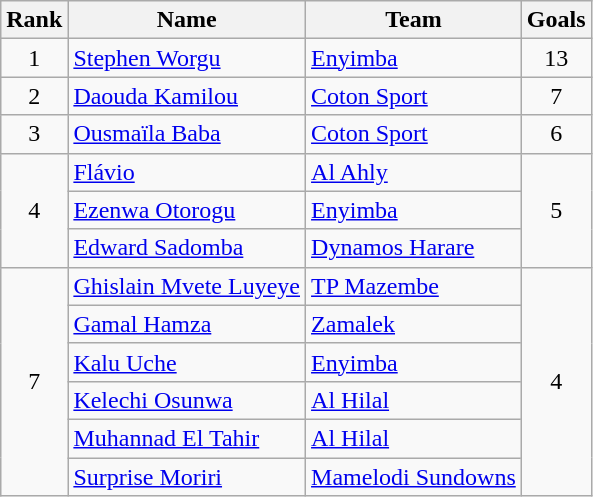<table class="wikitable" style="text-align:center">
<tr>
<th>Rank</th>
<th>Name</th>
<th>Team</th>
<th>Goals</th>
</tr>
<tr>
<td rowspan=1>1</td>
<td align="left"> <a href='#'>Stephen Worgu</a></td>
<td align="left"> <a href='#'>Enyimba</a></td>
<td>13</td>
</tr>
<tr>
<td rowspan=1>2</td>
<td align="left"> <a href='#'>Daouda Kamilou</a></td>
<td align="left"> <a href='#'>Coton Sport</a></td>
<td>7</td>
</tr>
<tr>
<td rowspan=1>3</td>
<td align="left"> <a href='#'>Ousmaïla Baba</a></td>
<td align="left"> <a href='#'>Coton Sport</a></td>
<td>6</td>
</tr>
<tr>
<td rowspan=3>4</td>
<td align="left"> <a href='#'>Flávio</a></td>
<td align="left"> <a href='#'>Al Ahly</a></td>
<td rowspan=3>5</td>
</tr>
<tr>
<td align="left"> <a href='#'>Ezenwa Otorogu</a></td>
<td align="left"> <a href='#'>Enyimba</a></td>
</tr>
<tr>
<td align="left"> <a href='#'>Edward Sadomba</a></td>
<td align="left"> <a href='#'>Dynamos Harare</a></td>
</tr>
<tr>
<td rowspan=6>7</td>
<td align="left"> <a href='#'>Ghislain Mvete Luyeye</a></td>
<td align="left"> <a href='#'>TP Mazembe</a></td>
<td rowspan=6>4</td>
</tr>
<tr>
<td align="left"> <a href='#'>Gamal Hamza</a></td>
<td align="left"> <a href='#'>Zamalek</a></td>
</tr>
<tr>
<td align="left"> <a href='#'>Kalu Uche</a></td>
<td align="left"> <a href='#'>Enyimba</a></td>
</tr>
<tr>
<td align="left"> <a href='#'>Kelechi Osunwa</a></td>
<td align="left"> <a href='#'>Al Hilal</a></td>
</tr>
<tr>
<td align="left"> <a href='#'>Muhannad El Tahir</a></td>
<td align="left"> <a href='#'>Al Hilal</a></td>
</tr>
<tr>
<td align="left"> <a href='#'>Surprise Moriri</a></td>
<td align="left"> <a href='#'>Mamelodi Sundowns</a></td>
</tr>
</table>
